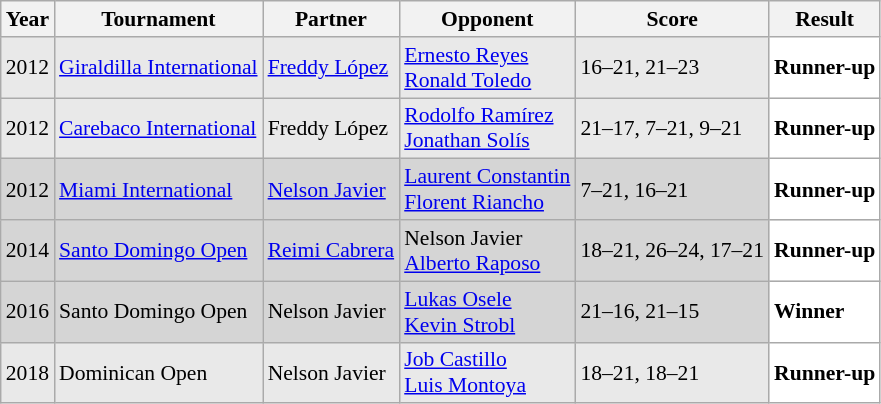<table class="sortable wikitable" style="font-size: 90%;">
<tr>
<th>Year</th>
<th>Tournament</th>
<th>Partner</th>
<th>Opponent</th>
<th>Score</th>
<th>Result</th>
</tr>
<tr style="background:#E9E9E9">
<td align="center">2012</td>
<td align="left"><a href='#'>Giraldilla International</a></td>
<td align="left"> <a href='#'>Freddy López</a></td>
<td align="left"> <a href='#'>Ernesto Reyes</a> <br>  <a href='#'>Ronald Toledo</a></td>
<td align="left">16–21, 21–23</td>
<td style="text-align:left; background:white"> <strong>Runner-up</strong></td>
</tr>
<tr style="background:#E9E9E9">
<td align="center">2012</td>
<td align="left"><a href='#'>Carebaco International</a></td>
<td align="left"> Freddy López</td>
<td align="left"> <a href='#'>Rodolfo Ramírez</a> <br>  <a href='#'>Jonathan Solís</a></td>
<td align="left">21–17, 7–21, 9–21</td>
<td style="text-align:left; background:white"> <strong>Runner-up</strong></td>
</tr>
<tr style="background:#D5D5D5">
<td align="center">2012</td>
<td align="left"><a href='#'>Miami International</a></td>
<td align="left"> <a href='#'>Nelson Javier</a></td>
<td align="left"> <a href='#'>Laurent Constantin</a> <br>  <a href='#'>Florent Riancho</a></td>
<td align="left">7–21, 16–21</td>
<td style="text-align:left; background:white"> <strong>Runner-up</strong></td>
</tr>
<tr style="background:#D5D5D5">
<td align="center">2014</td>
<td align="left"><a href='#'>Santo Domingo Open</a></td>
<td align="left"> <a href='#'>Reimi Cabrera</a></td>
<td align="left"> Nelson Javier <br>  <a href='#'>Alberto Raposo</a></td>
<td align="left">18–21, 26–24, 17–21</td>
<td style="text-align:left; background:white"> <strong>Runner-up</strong></td>
</tr>
<tr style="background:#D5D5D5">
<td align="center">2016</td>
<td align="left">Santo Domingo Open</td>
<td align="left"> Nelson Javier</td>
<td align="left"> <a href='#'>Lukas Osele</a> <br>  <a href='#'>Kevin Strobl</a></td>
<td align="left">21–16, 21–15</td>
<td style="text-align:left; background:white"> <strong>Winner</strong></td>
</tr>
<tr style="background:#E9E9E9">
<td align="center">2018</td>
<td align="left">Dominican Open</td>
<td align="left"> Nelson Javier</td>
<td align="left"> <a href='#'>Job Castillo</a> <br>  <a href='#'>Luis Montoya</a></td>
<td align="left">18–21, 18–21</td>
<td style="text-align:left; background:white"> <strong>Runner-up</strong></td>
</tr>
</table>
